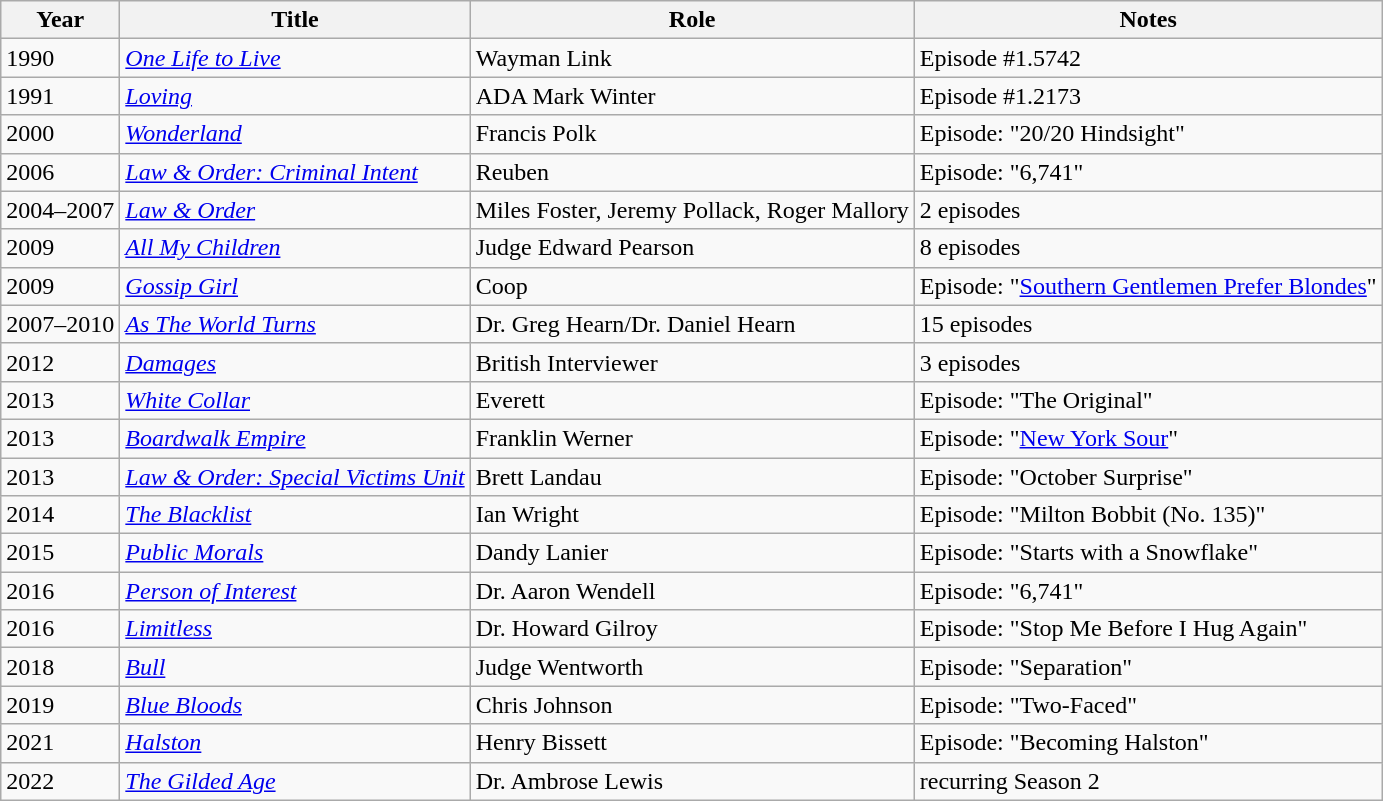<table class="wikitable sortable">
<tr>
<th>Year</th>
<th>Title</th>
<th>Role</th>
<th class="unsortable">Notes</th>
</tr>
<tr>
<td>1990</td>
<td><em><a href='#'>One Life to Live</a></em></td>
<td>Wayman Link</td>
<td>Episode #1.5742</td>
</tr>
<tr>
<td>1991</td>
<td><em><a href='#'>Loving</a></em></td>
<td>ADA Mark Winter</td>
<td>Episode #1.2173</td>
</tr>
<tr>
<td>2000</td>
<td><em><a href='#'>Wonderland</a></em></td>
<td>Francis Polk</td>
<td>Episode: "20/20 Hindsight"</td>
</tr>
<tr>
<td>2006</td>
<td><em><a href='#'>Law & Order: Criminal Intent</a></em></td>
<td>Reuben</td>
<td>Episode: "6,741"</td>
</tr>
<tr>
<td>2004–2007</td>
<td><em><a href='#'>Law & Order</a></em></td>
<td>Miles Foster, Jeremy Pollack, Roger Mallory</td>
<td>2 episodes</td>
</tr>
<tr>
<td>2009</td>
<td><em><a href='#'>All My Children</a></em></td>
<td>Judge Edward Pearson</td>
<td>8 episodes</td>
</tr>
<tr>
<td>2009</td>
<td><em><a href='#'>Gossip Girl</a></em></td>
<td>Coop</td>
<td>Episode: "<a href='#'>Southern Gentlemen Prefer Blondes</a>"</td>
</tr>
<tr>
<td>2007–2010</td>
<td><em><a href='#'>As The World Turns</a></em></td>
<td>Dr. Greg Hearn/Dr. Daniel Hearn</td>
<td>15 episodes</td>
</tr>
<tr>
<td>2012</td>
<td><em><a href='#'>Damages</a> </em></td>
<td>British Interviewer</td>
<td>3 episodes</td>
</tr>
<tr>
<td>2013</td>
<td><em><a href='#'>White Collar</a></em></td>
<td>Everett</td>
<td>Episode: "The Original"</td>
</tr>
<tr>
<td>2013</td>
<td><em><a href='#'>Boardwalk Empire</a></em></td>
<td>Franklin Werner</td>
<td>Episode: "<a href='#'>New York Sour</a>"</td>
</tr>
<tr>
<td>2013</td>
<td><em><a href='#'>Law & Order: Special Victims Unit</a></em></td>
<td>Brett Landau</td>
<td>Episode: "October Surprise"</td>
</tr>
<tr>
<td>2014</td>
<td><em><a href='#'>The Blacklist</a></em></td>
<td>Ian Wright</td>
<td>Episode: "Milton Bobbit (No. 135)"</td>
</tr>
<tr>
<td>2015</td>
<td><em><a href='#'>Public Morals</a></em></td>
<td>Dandy Lanier</td>
<td>Episode: "Starts with a Snowflake"</td>
</tr>
<tr>
<td>2016</td>
<td><em><a href='#'>Person of Interest</a></em></td>
<td>Dr. Aaron Wendell</td>
<td>Episode: "6,741"</td>
</tr>
<tr>
<td>2016</td>
<td><em><a href='#'>Limitless</a></em></td>
<td>Dr. Howard Gilroy</td>
<td>Episode: "Stop Me Before I Hug Again"</td>
</tr>
<tr>
<td>2018</td>
<td><em><a href='#'>Bull</a></em></td>
<td>Judge Wentworth</td>
<td>Episode: "Separation"</td>
</tr>
<tr>
<td>2019</td>
<td><em><a href='#'>Blue Bloods</a></em></td>
<td>Chris Johnson</td>
<td>Episode: "Two-Faced"</td>
</tr>
<tr>
<td>2021</td>
<td><em><a href='#'>Halston</a></em></td>
<td>Henry Bissett</td>
<td>Episode: "Becoming Halston"</td>
</tr>
<tr>
<td>2022</td>
<td><em><a href='#'>The Gilded Age</a></em></td>
<td>Dr. Ambrose Lewis</td>
<td>recurring Season 2</td>
</tr>
</table>
